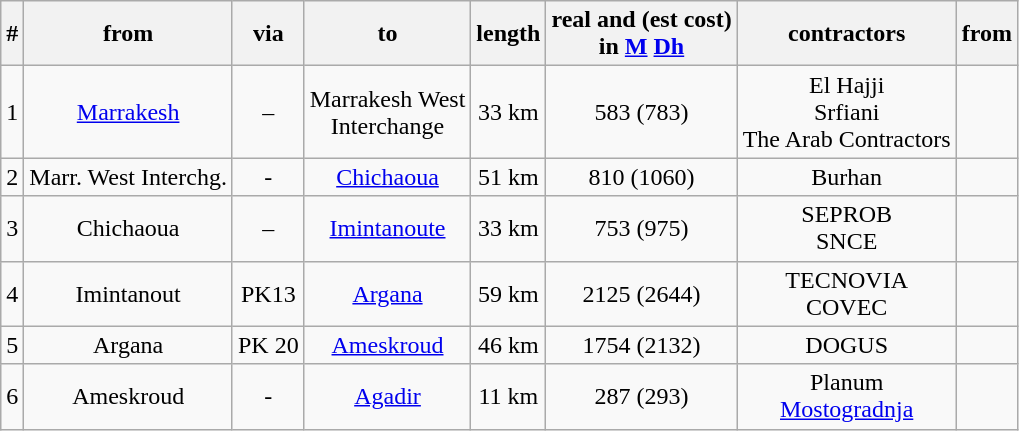<table class="wikitable" style="text-align:center">
<tr>
<th>#</th>
<th>from</th>
<th>via</th>
<th>to</th>
<th>length</th>
<th>real and (est cost)<br>in <a href='#'>M</a> <a href='#'>Dh</a></th>
<th>contractors</th>
<th>from</th>
</tr>
<tr>
<td>1</td>
<td><a href='#'>Marrakesh</a></td>
<td>–</td>
<td>Marrakesh West<br> Interchange</td>
<td>33 km</td>
<td>583 (783)</td>
<td>El Hajji<br>Srfiani<br>The Arab Contractors</td>
<td><br></td>
</tr>
<tr>
<td>2</td>
<td>Marr. West Interchg.</td>
<td>-</td>
<td><a href='#'>Chichaoua</a></td>
<td>51 km</td>
<td>810 (1060)</td>
<td>Burhan</td>
<td></td>
</tr>
<tr>
<td>3</td>
<td>Chichaoua</td>
<td>–</td>
<td><a href='#'>Imintanoute</a></td>
<td>33 km</td>
<td>753 (975)</td>
<td>SEPROB<br>SNCE</td>
<td></td>
</tr>
<tr>
<td>4</td>
<td>Imintanout</td>
<td>PK13</td>
<td><a href='#'>Argana</a></td>
<td>59 km</td>
<td>2125 (2644)</td>
<td>TECNOVIA<br>COVEC</td>
<td><br></td>
</tr>
<tr>
<td>5</td>
<td>Argana</td>
<td>PK 20</td>
<td><a href='#'>Ameskroud</a></td>
<td>46 km</td>
<td>1754 (2132)</td>
<td>DOGUS</td>
<td></td>
</tr>
<tr>
<td>6</td>
<td>Ameskroud</td>
<td>-</td>
<td><a href='#'>Agadir</a></td>
<td>11 km</td>
<td>287 (293)</td>
<td>Planum<br><a href='#'>Mostogradnja</a></td>
<td></td>
</tr>
</table>
